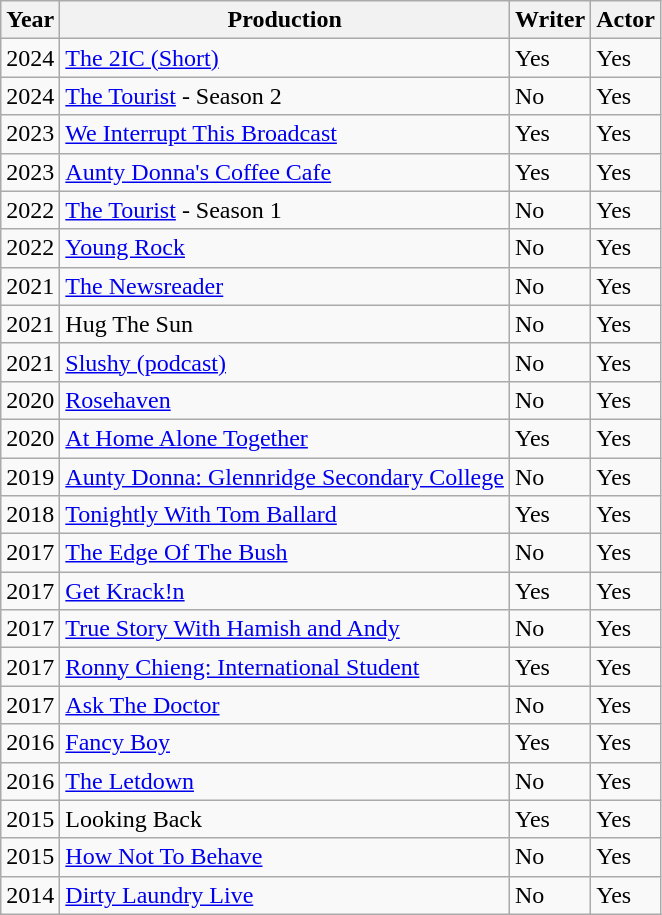<table class="wikitable">
<tr>
<th>Year</th>
<th>Production</th>
<th>Writer</th>
<th>Actor</th>
</tr>
<tr>
<td>2024</td>
<td><a href='#'>The 2IC (Short)</a></td>
<td>Yes</td>
<td>Yes</td>
</tr>
<tr>
<td>2024</td>
<td><a href='#'>The Tourist</a> - Season 2</td>
<td>No</td>
<td>Yes</td>
</tr>
<tr>
<td>2023</td>
<td><a href='#'>We Interrupt This Broadcast</a></td>
<td>Yes</td>
<td>Yes</td>
</tr>
<tr>
<td>2023</td>
<td><a href='#'>Aunty Donna's Coffee Cafe</a></td>
<td>Yes</td>
<td>Yes</td>
</tr>
<tr>
<td>2022</td>
<td><a href='#'>The Tourist</a> - Season 1</td>
<td>No</td>
<td>Yes</td>
</tr>
<tr>
<td>2022</td>
<td><a href='#'>Young Rock</a></td>
<td>No</td>
<td>Yes</td>
</tr>
<tr>
<td>2021</td>
<td><a href='#'>The Newsreader</a></td>
<td>No</td>
<td>Yes</td>
</tr>
<tr>
<td>2021</td>
<td>Hug The Sun</td>
<td>No</td>
<td>Yes</td>
</tr>
<tr>
<td>2021</td>
<td><a href='#'>Slushy (podcast)</a></td>
<td>No</td>
<td>Yes</td>
</tr>
<tr>
<td>2020</td>
<td><a href='#'>Rosehaven</a></td>
<td>No</td>
<td>Yes</td>
</tr>
<tr>
<td>2020</td>
<td><a href='#'>At Home Alone Together</a></td>
<td>Yes</td>
<td>Yes</td>
</tr>
<tr>
<td>2019</td>
<td><a href='#'>Aunty Donna: Glennridge Secondary College</a></td>
<td>No</td>
<td>Yes</td>
</tr>
<tr>
<td>2018</td>
<td><a href='#'>Tonightly With Tom Ballard</a></td>
<td>Yes</td>
<td>Yes</td>
</tr>
<tr>
<td>2017</td>
<td><a href='#'>The Edge Of The Bush</a></td>
<td>No</td>
<td>Yes</td>
</tr>
<tr>
<td>2017</td>
<td><a href='#'>Get Krack!n</a></td>
<td>Yes</td>
<td>Yes</td>
</tr>
<tr>
<td>2017</td>
<td><a href='#'>True Story With Hamish and Andy</a></td>
<td>No</td>
<td>Yes</td>
</tr>
<tr>
<td>2017</td>
<td><a href='#'>Ronny Chieng: International Student</a></td>
<td>Yes</td>
<td>Yes</td>
</tr>
<tr>
<td>2017</td>
<td><a href='#'>Ask The Doctor</a></td>
<td>No</td>
<td>Yes</td>
</tr>
<tr>
<td>2016</td>
<td><a href='#'>Fancy Boy</a></td>
<td>Yes</td>
<td>Yes</td>
</tr>
<tr>
<td>2016</td>
<td><a href='#'>The Letdown</a></td>
<td>No</td>
<td>Yes</td>
</tr>
<tr>
<td>2015</td>
<td>Looking Back</td>
<td>Yes</td>
<td>Yes</td>
</tr>
<tr>
<td>2015</td>
<td><a href='#'>How Not To Behave</a></td>
<td>No</td>
<td>Yes</td>
</tr>
<tr>
<td>2014</td>
<td><a href='#'>Dirty Laundry Live</a></td>
<td>No</td>
<td>Yes</td>
</tr>
</table>
